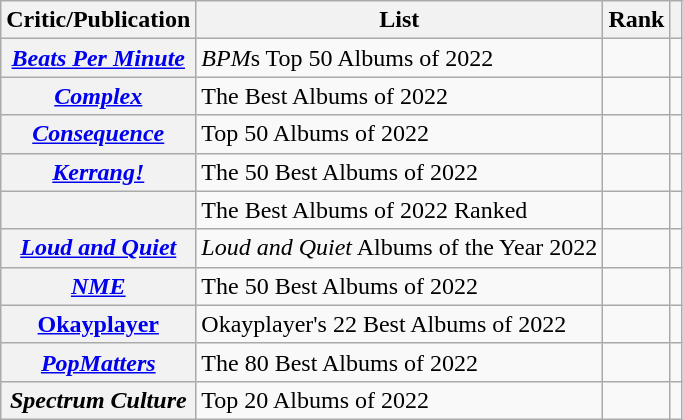<table class="wikitable sortable plainrowheaders" style="border:none; margin:0;">
<tr>
<th scope="col">Critic/Publication</th>
<th scope="col" class="unsortable">List</th>
<th scope="col" data-sort-type="number">Rank</th>
<th scope="col" class="unsortable"></th>
</tr>
<tr>
<th scope="row"><em><a href='#'>Beats Per Minute</a></em></th>
<td><em>BPM</em>s Top 50 Albums of 2022</td>
<td></td>
<td></td>
</tr>
<tr>
<th scope="row"><em><a href='#'>Complex</a></em></th>
<td>The Best Albums of 2022</td>
<td></td>
<td></td>
</tr>
<tr>
<th scope="row"><em><a href='#'>Consequence</a></em></th>
<td>Top 50 Albums of 2022</td>
<td></td>
<td></td>
</tr>
<tr>
<th scope="row"><em><a href='#'>Kerrang!</a></em></th>
<td>The 50 Best Albums of 2022</td>
<td></td>
<td></td>
</tr>
<tr>
<th scope="row"><em></em></th>
<td>The Best Albums of 2022 Ranked</td>
<td></td>
<td></td>
</tr>
<tr>
<th scope="row"><em><a href='#'>Loud and Quiet</a></em></th>
<td><em>Loud and Quiet</em> Albums of the Year 2022</td>
<td></td>
<td></td>
</tr>
<tr>
<th scope="row"><em><a href='#'>NME</a></em></th>
<td>The 50 Best Albums of 2022</td>
<td></td>
<td></td>
</tr>
<tr>
<th scope="row"><a href='#'>Okayplayer</a></th>
<td>Okayplayer's 22 Best Albums of 2022</td>
<td></td>
<td></td>
</tr>
<tr>
<th scope="row"><em><a href='#'>PopMatters</a></em></th>
<td>The 80 Best Albums of 2022</td>
<td></td>
<td></td>
</tr>
<tr>
<th scope="row"><em>Spectrum Culture</em></th>
<td>Top 20 Albums of 2022</td>
<td></td>
<td></td>
</tr>
</table>
